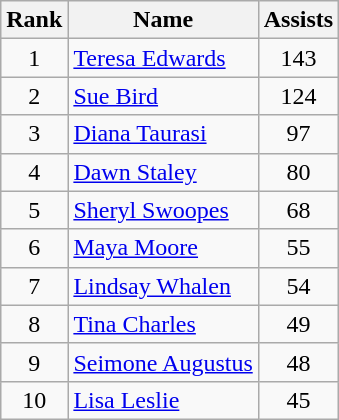<table class="wikitable sortable" style="text-align: center;">
<tr>
<th>Rank</th>
<th class="unsortable">Name</th>
<th>Assists</th>
</tr>
<tr>
<td>1</td>
<td style="text-align: left;"><a href='#'>Teresa Edwards</a></td>
<td>143</td>
</tr>
<tr>
<td>2</td>
<td style="text-align: left;"><a href='#'>Sue Bird</a></td>
<td>124</td>
</tr>
<tr>
<td>3</td>
<td style="text-align: left;"><a href='#'>Diana Taurasi</a></td>
<td>97</td>
</tr>
<tr>
<td>4</td>
<td style="text-align: left;"><a href='#'>Dawn Staley</a></td>
<td>80</td>
</tr>
<tr>
<td>5</td>
<td style="text-align: left;"><a href='#'>Sheryl Swoopes</a></td>
<td>68</td>
</tr>
<tr>
<td>6</td>
<td style="text-align: left;"><a href='#'>Maya Moore</a></td>
<td>55</td>
</tr>
<tr>
<td>7</td>
<td style="text-align: left;"><a href='#'>Lindsay Whalen</a></td>
<td>54</td>
</tr>
<tr>
<td>8</td>
<td style="text-align: left;"><a href='#'>Tina Charles</a></td>
<td>49</td>
</tr>
<tr>
<td>9</td>
<td style="text-align: left;"><a href='#'>Seimone Augustus</a></td>
<td>48</td>
</tr>
<tr>
<td>10</td>
<td style="text-align: left;"><a href='#'>Lisa Leslie</a></td>
<td>45</td>
</tr>
</table>
